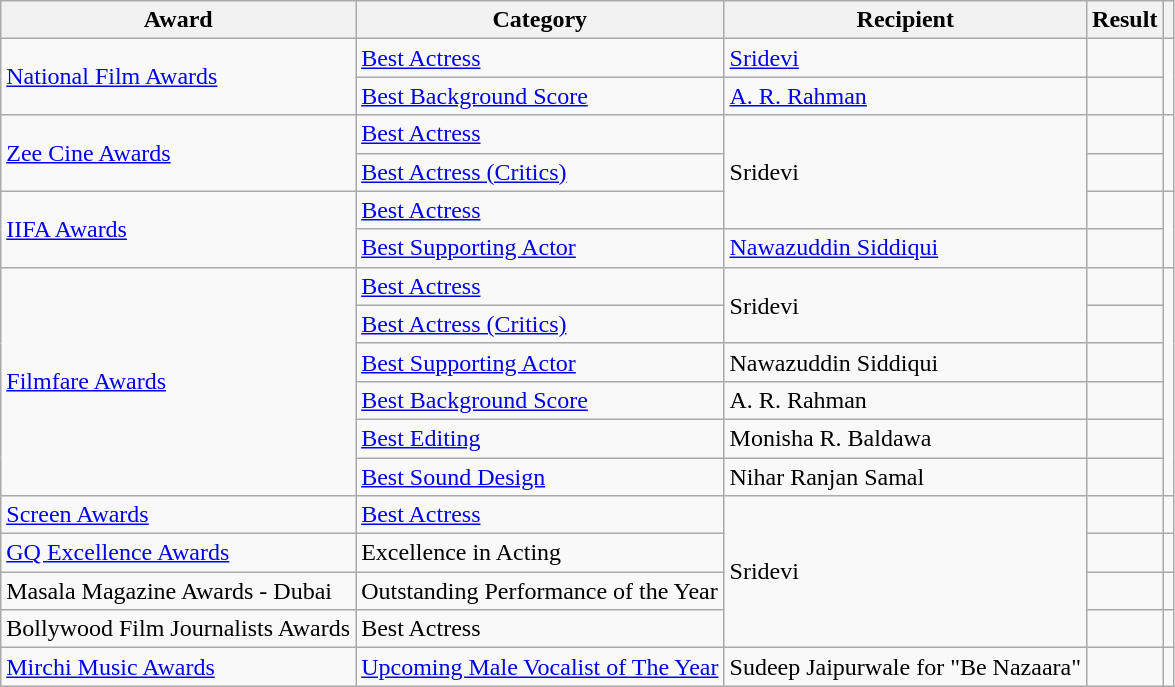<table class="wikitable sortable">
<tr>
<th>Award</th>
<th>Category</th>
<th>Recipient</th>
<th>Result</th>
<th></th>
</tr>
<tr>
<td rowspan=2><a href='#'>National Film Awards</a></td>
<td><a href='#'>Best Actress</a></td>
<td><a href='#'>Sridevi</a></td>
<td></td>
<td rowspan=2></td>
</tr>
<tr>
<td><a href='#'>Best Background Score</a></td>
<td><a href='#'>A. R. Rahman</a></td>
<td></td>
</tr>
<tr>
<td rowspan=2><a href='#'>Zee Cine Awards</a></td>
<td><a href='#'>Best Actress</a></td>
<td rowspan=3>Sridevi</td>
<td></td>
<td rowspan=2></td>
</tr>
<tr>
<td><a href='#'>Best Actress (Critics)</a></td>
<td></td>
</tr>
<tr>
<td rowspan=2><a href='#'>IIFA Awards</a></td>
<td><a href='#'>Best Actress</a></td>
<td></td>
<td rowspan=2><br></td>
</tr>
<tr>
<td><a href='#'>Best Supporting Actor</a></td>
<td><a href='#'>Nawazuddin Siddiqui</a></td>
<td></td>
</tr>
<tr>
<td rowspan=6><a href='#'>Filmfare Awards</a></td>
<td><a href='#'>Best Actress</a></td>
<td rowspan=2>Sridevi</td>
<td></td>
<td rowspan=6><br><br></td>
</tr>
<tr>
<td><a href='#'>Best Actress (Critics)</a></td>
<td></td>
</tr>
<tr>
<td><a href='#'>Best Supporting Actor</a></td>
<td>Nawazuddin Siddiqui</td>
<td></td>
</tr>
<tr>
<td><a href='#'>Best Background Score</a></td>
<td>A. R. Rahman</td>
<td></td>
</tr>
<tr>
<td><a href='#'>Best Editing</a></td>
<td>Monisha R. Baldawa</td>
<td></td>
</tr>
<tr>
<td><a href='#'>Best Sound Design</a></td>
<td>Nihar Ranjan Samal</td>
<td></td>
</tr>
<tr>
<td><a href='#'>Screen Awards</a></td>
<td><a href='#'>Best Actress</a></td>
<td rowspan="4">Sridevi</td>
<td></td>
<td></td>
</tr>
<tr>
<td><a href='#'>GQ Excellence Awards</a></td>
<td>Excellence in Acting</td>
<td></td>
<td></td>
</tr>
<tr>
<td>Masala Magazine Awards - Dubai</td>
<td>Outstanding Performance of the Year</td>
<td></td>
<td></td>
</tr>
<tr>
<td>Bollywood Film Journalists Awards</td>
<td>Best Actress</td>
<td></td>
<td></td>
</tr>
<tr>
<td><a href='#'>Mirchi Music Awards</a></td>
<td><a href='#'>Upcoming Male Vocalist of The Year</a></td>
<td>Sudeep Jaipurwale for "Be Nazaara"</td>
<td></td>
<td></td>
</tr>
</table>
